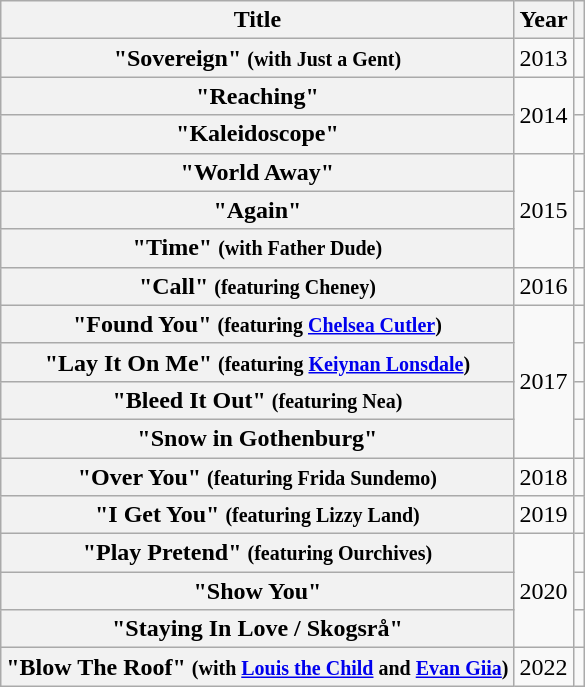<table class="wikitable plainrowheaders" style="text-align:center;">
<tr>
<th scope="col">Title</th>
<th scope="col">Year</th>
<th scope="col"></th>
</tr>
<tr>
<th scope="row">"Sovereign" <small>(with Just a Gent)</small></th>
<td>2013</td>
<td></td>
</tr>
<tr>
<th scope="row">"Reaching"</th>
<td rowspan="2">2014</td>
<td></td>
</tr>
<tr>
<th scope="row">"Kaleidoscope"</th>
<td></td>
</tr>
<tr>
<th scope="row">"World Away"</th>
<td rowspan="3">2015</td>
<td></td>
</tr>
<tr>
<th scope="row">"Again"</th>
<td></td>
</tr>
<tr>
<th scope="row">"Time" <small>(with Father Dude)</small></th>
<td></td>
</tr>
<tr>
<th scope="row">"Call" <small>(featuring Cheney)</small></th>
<td rowspan="1">2016</td>
<td></td>
</tr>
<tr>
<th scope="row">"Found You" <small>(featuring <a href='#'>Chelsea Cutler</a>)</small></th>
<td rowspan="4">2017</td>
<td></td>
</tr>
<tr>
<th scope="row">"Lay It On Me" <small>(featuring <a href='#'>Keiynan Lonsdale</a>)</small></th>
<td></td>
</tr>
<tr>
<th scope="row">"Bleed It Out" <small>(featuring Nea)</small></th>
<td></td>
</tr>
<tr>
<th scope="row">"Snow in Gothenburg"</th>
<td></td>
</tr>
<tr>
<th scope="row">"Over You" <small>(featuring Frida Sundemo)</small></th>
<td>2018</td>
<td></td>
</tr>
<tr>
<th scope="row">"I Get You" <small>(featuring Lizzy Land)</small></th>
<td>2019</td>
<td></td>
</tr>
<tr>
<th scope="row">"Play Pretend" <small>(featuring Ourchives)</small></th>
<td rowspan="3">2020</td>
<td></td>
</tr>
<tr>
<th scope="row">"Show You"</th>
<td></td>
</tr>
<tr>
<th scope="row">"Staying In Love / Skogsrå"</th>
<td></td>
</tr>
<tr>
<th scope="row">"Blow The Roof" <small>(with <a href='#'>Louis the Child</a> and <a href='#'>Evan Giia</a>)</small></th>
<td>2022</td>
<td></td>
</tr>
</table>
